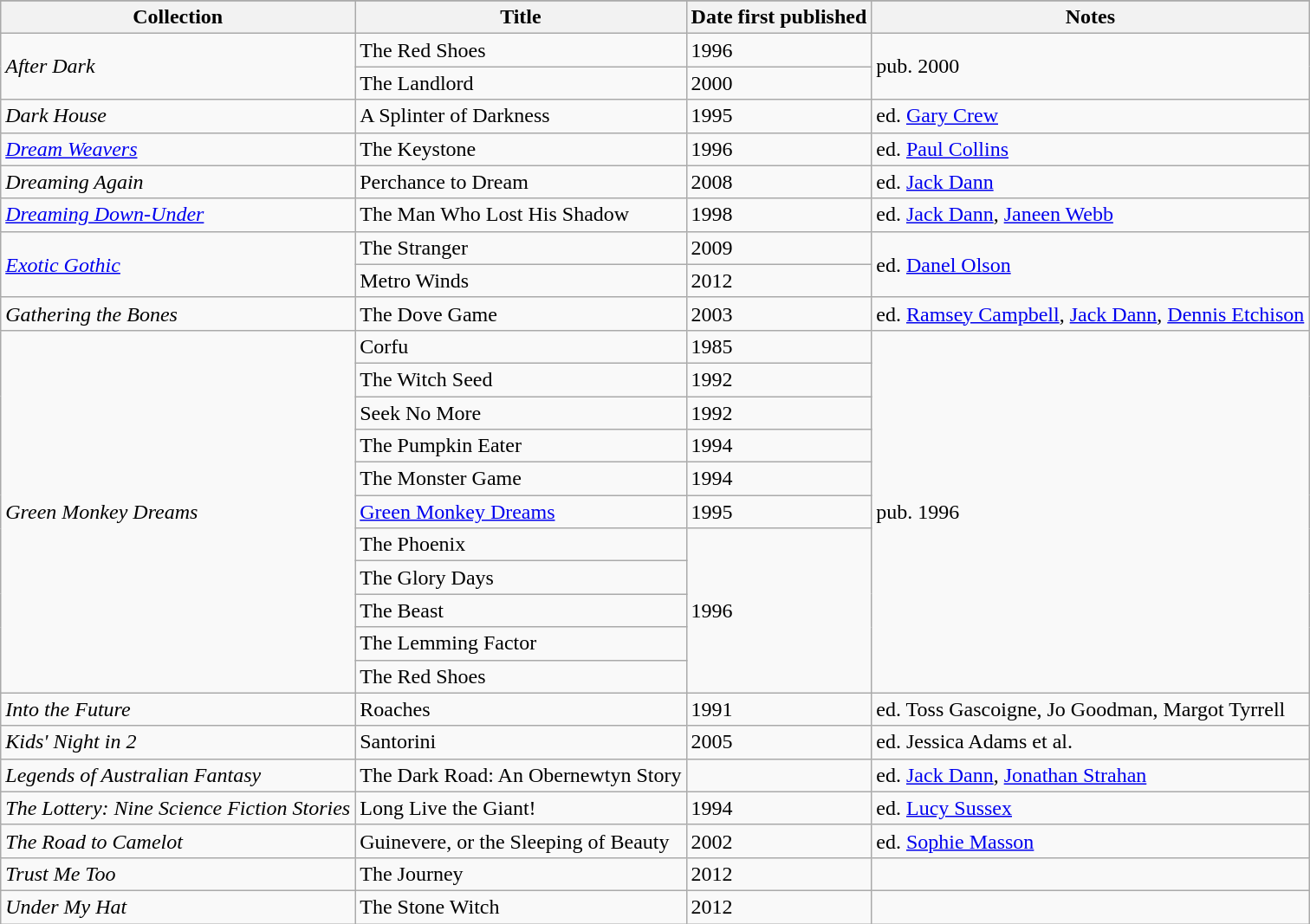<table class="wikitable">
<tr>
</tr>
<tr>
<th>Collection</th>
<th>Title</th>
<th>Date first published</th>
<th>Notes</th>
</tr>
<tr>
<td rowspan="2"><em>After Dark</em></td>
<td>The Red Shoes</td>
<td>1996</td>
<td rowspan="2">pub. 2000</td>
</tr>
<tr>
<td>The Landlord</td>
<td>2000</td>
</tr>
<tr>
<td><em>Dark House</em></td>
<td>A Splinter of Darkness</td>
<td>1995</td>
<td>ed. <a href='#'>Gary Crew</a></td>
</tr>
<tr>
<td><em><a href='#'>Dream Weavers</a></em></td>
<td>The Keystone</td>
<td>1996</td>
<td>ed. <a href='#'>Paul Collins</a></td>
</tr>
<tr>
<td><em>Dreaming Again</em></td>
<td>Perchance to Dream</td>
<td>2008</td>
<td>ed. <a href='#'>Jack Dann</a></td>
</tr>
<tr>
<td><em><a href='#'>Dreaming Down-Under</a></em></td>
<td>The Man Who Lost His Shadow</td>
<td>1998</td>
<td>ed. <a href='#'>Jack Dann</a>, <a href='#'>Janeen Webb</a></td>
</tr>
<tr>
<td rowspan="2"><em><a href='#'>Exotic Gothic</a></em></td>
<td>The Stranger</td>
<td>2009</td>
<td rowspan="2">ed. <a href='#'>Danel Olson</a></td>
</tr>
<tr>
<td>Metro Winds</td>
<td>2012</td>
</tr>
<tr>
<td><em>Gathering the Bones</em></td>
<td>The Dove Game</td>
<td>2003</td>
<td>ed. <a href='#'>Ramsey Campbell</a>, <a href='#'>Jack Dann</a>, <a href='#'>Dennis Etchison</a></td>
</tr>
<tr>
<td rowspan="11"><em>Green Monkey Dreams</em></td>
<td>Corfu</td>
<td>1985</td>
<td rowspan="11">pub. 1996</td>
</tr>
<tr>
<td>The Witch Seed</td>
<td>1992</td>
</tr>
<tr>
<td>Seek No More</td>
<td>1992</td>
</tr>
<tr>
<td>The Pumpkin Eater</td>
<td>1994</td>
</tr>
<tr>
<td>The Monster Game</td>
<td>1994</td>
</tr>
<tr>
<td><a href='#'>Green Monkey Dreams</a></td>
<td>1995</td>
</tr>
<tr>
<td>The Phoenix</td>
<td rowspan="5">1996</td>
</tr>
<tr>
<td>The Glory Days</td>
</tr>
<tr>
<td>The Beast</td>
</tr>
<tr>
<td>The Lemming Factor</td>
</tr>
<tr>
<td>The Red Shoes</td>
</tr>
<tr>
<td><em>Into the Future</em></td>
<td>Roaches</td>
<td>1991</td>
<td>ed. Toss Gascoigne, Jo Goodman, Margot Tyrrell</td>
</tr>
<tr>
<td><em>Kids' Night in 2</em></td>
<td>Santorini</td>
<td>2005</td>
<td>ed. Jessica Adams et al.</td>
</tr>
<tr>
<td><em>Legends of Australian Fantasy</em></td>
<td>The Dark Road: An Obernewtyn Story</td>
<td></td>
<td>ed. <a href='#'>Jack Dann</a>, <a href='#'>Jonathan Strahan</a></td>
</tr>
<tr>
<td><em>The Lottery: Nine Science Fiction Stories</em></td>
<td>Long Live the Giant!</td>
<td>1994</td>
<td>ed. <a href='#'>Lucy Sussex</a></td>
</tr>
<tr>
<td><em>The Road to Camelot</em></td>
<td>Guinevere, or the Sleeping of Beauty</td>
<td>2002</td>
<td>ed. <a href='#'>Sophie Masson</a></td>
</tr>
<tr>
<td><em>Trust Me Too</em></td>
<td>The Journey</td>
<td>2012</td>
<td></td>
</tr>
<tr>
<td><em>Under My Hat</em></td>
<td>The Stone Witch</td>
<td>2012</td>
<td></td>
</tr>
</table>
